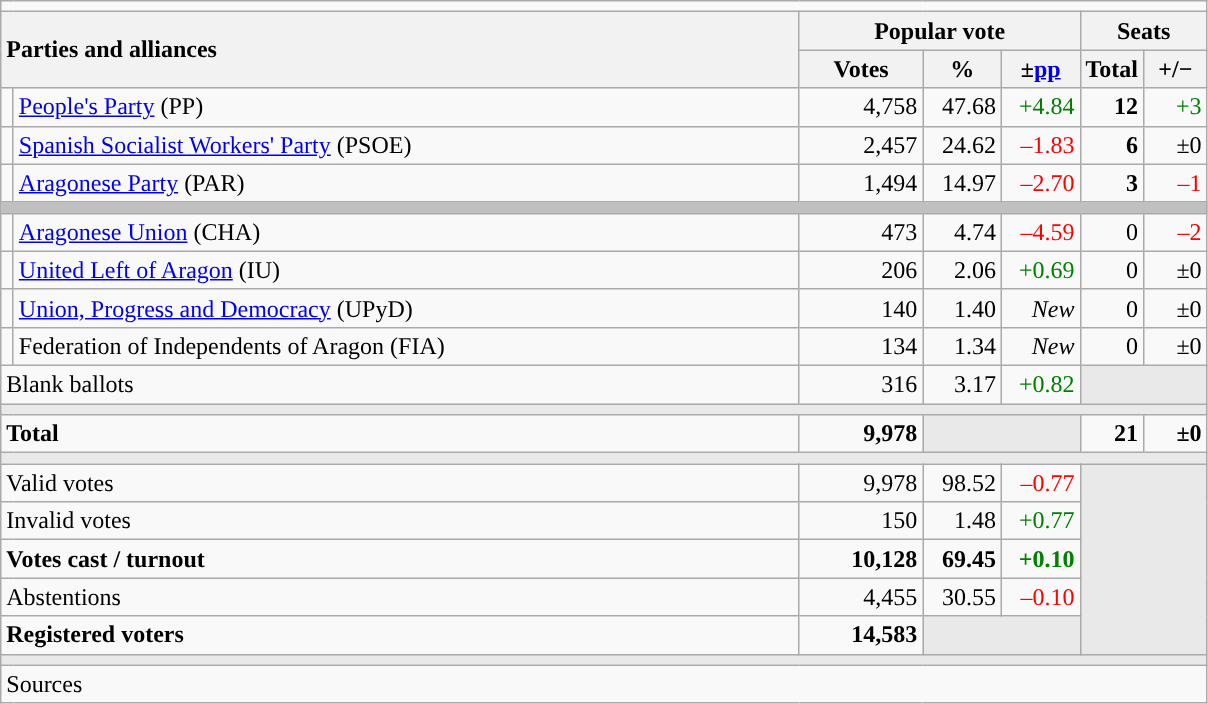<table class="wikitable" style="text-align:right;">
<tr>
<td colspan="7"></td>
</tr>
<tr>
<th style="text-align:left;" rowspan="2" colspan="2" width="525">Parties and alliances</th>
<th colspan="3">Popular vote</th>
<th colspan="2">Seats</th>
</tr>
<tr>
<th width="75">Votes</th>
<th width="45">%</th>
<th width="45">±<a href='#'>pp</a></th>
<th width="35">Total</th>
<th width="35">+/−</th>
</tr>
<tr>
<td width="1" style="color:inherit;background:"></td>
<td align="left"><a href='#'>People's Party</a> (PP)</td>
<td>4,758</td>
<td>47.68</td>
<td style="color:green;">+4.84</td>
<td><strong>12</strong></td>
<td style="color:green;">+3</td>
</tr>
<tr>
<td style="color:inherit;background:"></td>
<td align="left"><a href='#'>Spanish Socialist Workers' Party</a> (PSOE)</td>
<td>2,457</td>
<td>24.62</td>
<td style="color:red;">–1.83</td>
<td><strong>6</strong></td>
<td>±0</td>
</tr>
<tr>
<td style="color:inherit;background:"></td>
<td align="left"><a href='#'>Aragonese Party</a> (PAR)</td>
<td>1,494</td>
<td>14.97</td>
<td style="color:red;">–2.70</td>
<td><strong>3</strong></td>
<td style="color:red;">–1</td>
</tr>
<tr>
<td colspan="7" bgcolor="#C0C0C0"></td>
</tr>
<tr>
<td style="color:inherit;background:"></td>
<td align="left"><a href='#'>Aragonese Union</a> (CHA)</td>
<td>473</td>
<td>4.74</td>
<td style="color:red;">–4.59</td>
<td>0</td>
<td style="color:red;">–2</td>
</tr>
<tr>
<td style="color:inherit;background:"></td>
<td align="left"><a href='#'>United Left of Aragon</a> (IU)</td>
<td>206</td>
<td>2.06</td>
<td style="color:green;">+0.69</td>
<td>0</td>
<td>±0</td>
</tr>
<tr>
<td style="color:inherit;background:"></td>
<td align="left"><a href='#'>Union, Progress and Democracy</a> (UPyD)</td>
<td>140</td>
<td>1.40</td>
<td><em>New</em></td>
<td>0</td>
<td>±0</td>
</tr>
<tr>
<td style="color:inherit;background:"></td>
<td align="left">Federation of Independents of Aragon (FIA)</td>
<td>134</td>
<td>1.34</td>
<td><em>New</em></td>
<td>0</td>
<td>±0</td>
</tr>
<tr>
<td align="left" colspan="2">Blank ballots</td>
<td>316</td>
<td>3.17</td>
<td style="color:green;">+0.82</td>
<td bgcolor="#E9E9E9" colspan="2"></td>
</tr>
<tr>
<td colspan="7" bgcolor="#E9E9E9"></td>
</tr>
<tr style="font-weight:bold;">
<td align="left" colspan="2">Total</td>
<td>9,978</td>
<td bgcolor="#E9E9E9" colspan="2"></td>
<td>21</td>
<td>±0</td>
</tr>
<tr>
<td colspan="7" bgcolor="#E9E9E9"></td>
</tr>
<tr>
<td align="left" colspan="2">Valid votes</td>
<td>9,978</td>
<td>98.52</td>
<td style="color:red;">–0.77</td>
<td bgcolor="#E9E9E9" colspan="2" rowspan="5"></td>
</tr>
<tr>
<td align="left" colspan="2">Invalid votes</td>
<td>150</td>
<td>1.48</td>
<td style="color:green;">+0.77</td>
</tr>
<tr style="font-weight:bold;">
<td align="left" colspan="2">Votes cast / turnout</td>
<td>10,128</td>
<td>69.45</td>
<td style="color:green;">+0.10</td>
</tr>
<tr>
<td align="left" colspan="2">Abstentions</td>
<td>4,455</td>
<td>30.55</td>
<td style="color:red;">–0.10</td>
</tr>
<tr style="font-weight:bold;">
<td align="left" colspan="2">Registered voters</td>
<td>14,583</td>
<td bgcolor="#E9E9E9" colspan="2"></td>
</tr>
<tr>
<td colspan="7" bgcolor="#E9E9E9"></td>
</tr>
<tr>
<td align="left" colspan="7">Sources</td>
</tr>
</table>
